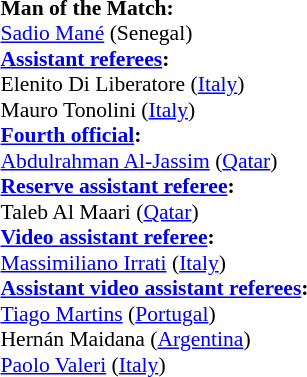<table style="width:100%; font-size:90%;">
<tr>
<td><br><strong>Man of the Match:</strong>
<br><a href='#'>Sadio Mané</a> (Senegal)<br><strong><a href='#'>Assistant referees</a>:</strong>
<br>Elenito Di Liberatore (<a href='#'>Italy</a>)
<br>Mauro Tonolini (<a href='#'>Italy</a>)
<br><strong><a href='#'>Fourth official</a>:</strong>
<br><a href='#'>Abdulrahman Al-Jassim</a> (<a href='#'>Qatar</a>)
<br><strong><a href='#'>Reserve assistant referee</a>:</strong>
<br>Taleb Al Maari (<a href='#'>Qatar</a>)
<br><strong><a href='#'>Video assistant referee</a>:</strong>
<br><a href='#'>Massimiliano Irrati</a> (<a href='#'>Italy</a>)
<br><strong><a href='#'>Assistant video assistant referees</a>:</strong>
<br><a href='#'>Tiago Martins</a> (<a href='#'>Portugal</a>)
<br>Hernán Maidana (<a href='#'>Argentina</a>)
<br><a href='#'>Paolo Valeri</a> (<a href='#'>Italy</a>)</td>
</tr>
</table>
